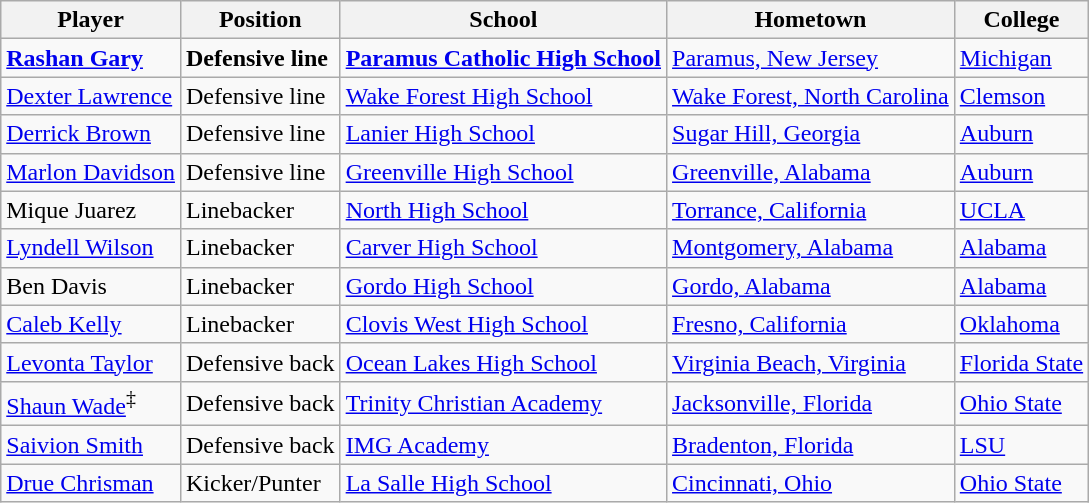<table class="wikitable">
<tr>
<th>Player</th>
<th>Position</th>
<th>School</th>
<th>Hometown</th>
<th>College</th>
</tr>
<tr>
<td><strong><a href='#'>Rashan Gary</a></strong></td>
<td><strong>Defensive line</strong></td>
<td><strong><a href='#'>Paramus Catholic High School</a></strong></td>
<td><a href='#'>Paramus, New Jersey</a></td>
<td><a href='#'>Michigan</a></td>
</tr>
<tr>
<td><a href='#'>Dexter Lawrence</a></td>
<td>Defensive line</td>
<td><a href='#'>Wake Forest High School</a></td>
<td><a href='#'>Wake Forest, North Carolina</a></td>
<td><a href='#'>Clemson</a></td>
</tr>
<tr>
<td><a href='#'>Derrick Brown</a></td>
<td>Defensive line</td>
<td><a href='#'>Lanier High School</a></td>
<td><a href='#'>Sugar Hill, Georgia</a></td>
<td><a href='#'>Auburn</a></td>
</tr>
<tr>
<td><a href='#'>Marlon Davidson</a></td>
<td>Defensive line</td>
<td><a href='#'>Greenville High School</a></td>
<td><a href='#'>Greenville, Alabama</a></td>
<td><a href='#'>Auburn</a></td>
</tr>
<tr>
<td>Mique Juarez</td>
<td>Linebacker</td>
<td><a href='#'>North High School</a></td>
<td><a href='#'>Torrance, California</a></td>
<td><a href='#'>UCLA</a></td>
</tr>
<tr>
<td><a href='#'>Lyndell Wilson</a></td>
<td>Linebacker</td>
<td><a href='#'>Carver High School</a></td>
<td><a href='#'>Montgomery, Alabama</a></td>
<td><a href='#'>Alabama</a></td>
</tr>
<tr>
<td>Ben Davis</td>
<td>Linebacker</td>
<td><a href='#'>Gordo High School</a></td>
<td><a href='#'>Gordo, Alabama</a></td>
<td><a href='#'>Alabama</a></td>
</tr>
<tr>
<td><a href='#'>Caleb Kelly</a></td>
<td>Linebacker</td>
<td><a href='#'>Clovis West High School</a></td>
<td><a href='#'>Fresno, California</a></td>
<td><a href='#'>Oklahoma</a></td>
</tr>
<tr>
<td><a href='#'>Levonta Taylor</a></td>
<td>Defensive back</td>
<td><a href='#'>Ocean Lakes High School</a></td>
<td><a href='#'>Virginia Beach, Virginia</a></td>
<td><a href='#'>Florida State</a></td>
</tr>
<tr>
<td><a href='#'>Shaun Wade</a><sup>‡</sup></td>
<td>Defensive back</td>
<td><a href='#'>Trinity Christian Academy</a></td>
<td><a href='#'>Jacksonville, Florida</a></td>
<td><a href='#'>Ohio State</a></td>
</tr>
<tr>
<td><a href='#'>Saivion Smith</a></td>
<td>Defensive back</td>
<td><a href='#'>IMG Academy</a></td>
<td><a href='#'>Bradenton, Florida</a></td>
<td><a href='#'>LSU</a></td>
</tr>
<tr>
<td><a href='#'>Drue Chrisman</a></td>
<td>Kicker/Punter</td>
<td><a href='#'>La Salle High School</a></td>
<td><a href='#'>Cincinnati, Ohio</a></td>
<td><a href='#'>Ohio State</a></td>
</tr>
</table>
